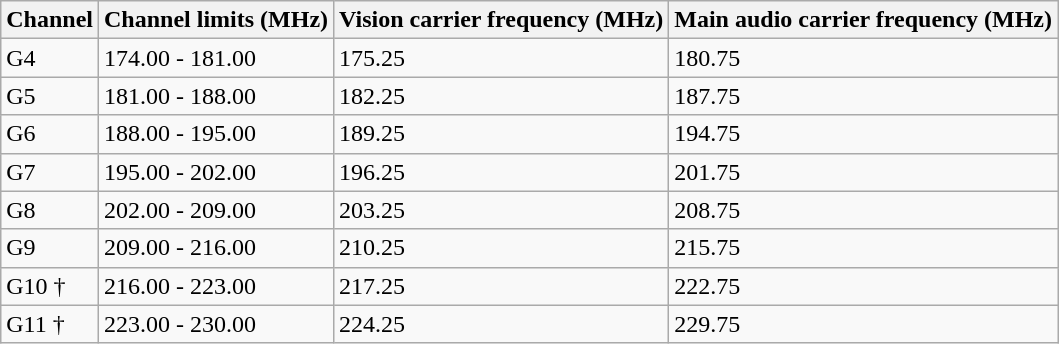<table class="wikitable">
<tr>
<th>Channel</th>
<th>Channel limits (MHz)</th>
<th>Vision carrier frequency (MHz)</th>
<th>Main audio carrier frequency (MHz)</th>
</tr>
<tr>
<td>G4</td>
<td>174.00 - 181.00</td>
<td>175.25</td>
<td>180.75</td>
</tr>
<tr>
<td>G5</td>
<td>181.00 - 188.00</td>
<td>182.25</td>
<td>187.75</td>
</tr>
<tr>
<td>G6</td>
<td>188.00 - 195.00</td>
<td>189.25</td>
<td>194.75</td>
</tr>
<tr>
<td>G7</td>
<td>195.00 - 202.00</td>
<td>196.25</td>
<td>201.75</td>
</tr>
<tr>
<td>G8</td>
<td>202.00 - 209.00</td>
<td>203.25</td>
<td>208.75</td>
</tr>
<tr>
<td>G9</td>
<td>209.00 - 216.00</td>
<td>210.25</td>
<td>215.75</td>
</tr>
<tr>
<td>G10 †</td>
<td>216.00 - 223.00</td>
<td>217.25</td>
<td>222.75</td>
</tr>
<tr>
<td>G11 †</td>
<td>223.00 - 230.00</td>
<td>224.25</td>
<td>229.75</td>
</tr>
</table>
